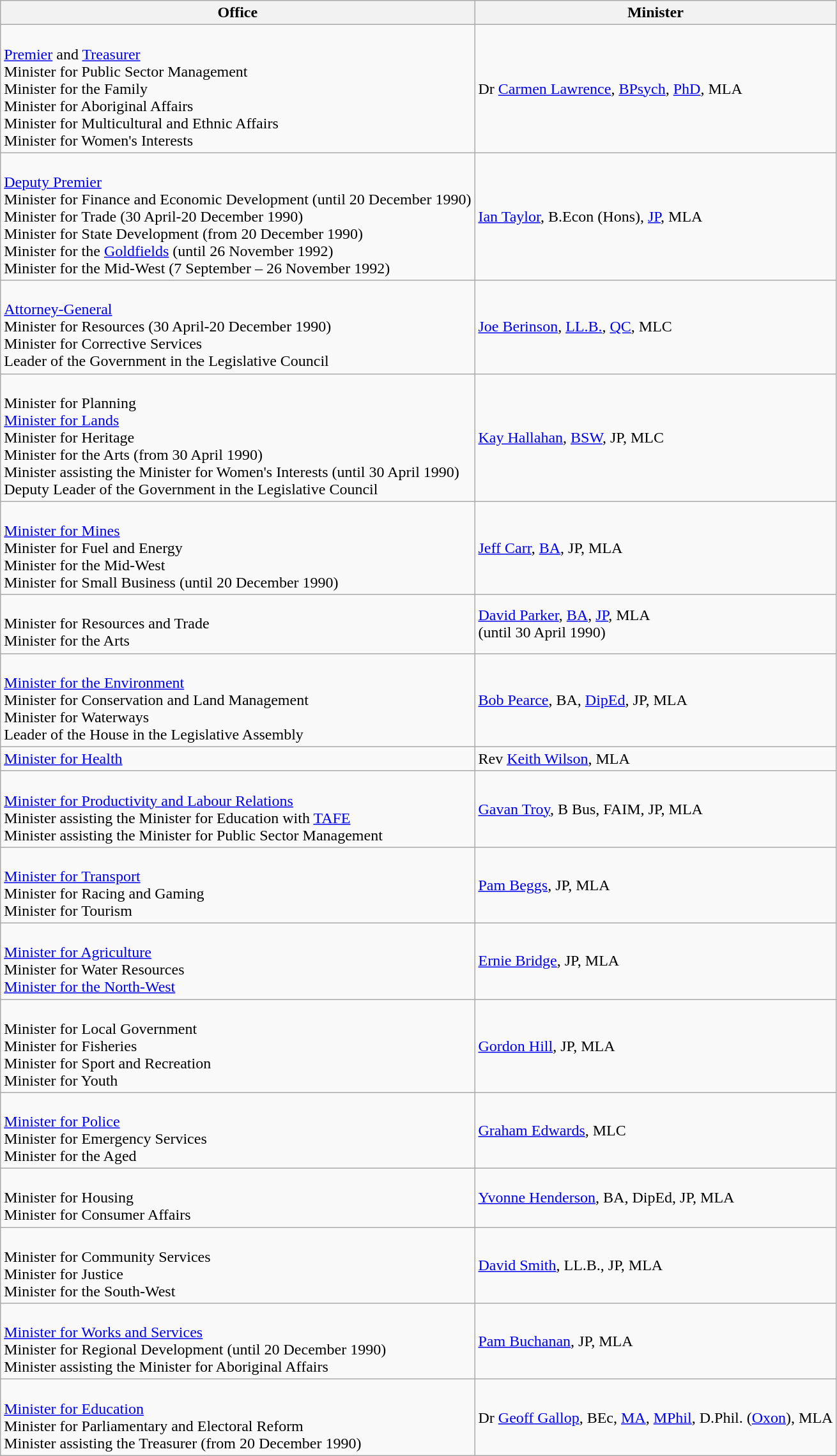<table class="wikitable">
<tr>
<th>Office</th>
<th>Minister</th>
</tr>
<tr>
<td><br><a href='#'>Premier</a> and <a href='#'>Treasurer</a><br>
Minister for Public Sector Management<br>
Minister for the Family<br>
Minister for Aboriginal Affairs<br>
Minister for Multicultural and Ethnic Affairs<br>
Minister for Women's Interests</td>
<td>Dr <a href='#'>Carmen Lawrence</a>, <a href='#'>BPsych</a>, <a href='#'>PhD</a>, MLA</td>
</tr>
<tr>
<td><br><a href='#'>Deputy Premier</a><br>
Minister for Finance and Economic Development (until 20 December 1990)<br>
Minister for Trade (30 April-20 December 1990)<br>
Minister for State Development (from 20 December 1990)<br>
Minister for the <a href='#'>Goldfields</a> (until 26 November 1992)<br>
Minister for the Mid-West (7 September – 26 November 1992)</td>
<td><a href='#'>Ian Taylor</a>, B.Econ (Hons), <a href='#'>JP</a>, MLA</td>
</tr>
<tr>
<td><br><a href='#'>Attorney-General</a><br>
Minister for Resources (30 April-20 December 1990)<br>
Minister for Corrective Services<br>
Leader of the Government in the Legislative Council</td>
<td><a href='#'>Joe Berinson</a>, <a href='#'>LL.B.</a>, <a href='#'>QC</a>, MLC</td>
</tr>
<tr>
<td><br>Minister for Planning<br>
<a href='#'>Minister for Lands</a><br>
Minister for Heritage<br>
Minister for the Arts (from 30 April 1990)<br>
Minister assisting the Minister for Women's Interests (until 30 April 1990)<br>
Deputy Leader of the Government in the Legislative Council</td>
<td><a href='#'>Kay Hallahan</a>, <a href='#'>BSW</a>, JP, MLC</td>
</tr>
<tr>
<td><br><a href='#'>Minister for Mines</a><br>
Minister for Fuel and Energy<br>
Minister for the Mid-West<br>
Minister for Small Business (until 20 December 1990)</td>
<td><a href='#'>Jeff Carr</a>, <a href='#'>BA</a>, JP, MLA</td>
</tr>
<tr>
<td><br>Minister for Resources and Trade<br>
Minister for the Arts</td>
<td><a href='#'>David Parker</a>, <a href='#'>BA</a>, <a href='#'>JP</a>, MLA<br>(until 30 April 1990)</td>
</tr>
<tr>
<td><br><a href='#'>Minister for the Environment</a><br>
Minister for Conservation and Land Management<br>
Minister for Waterways<br>
Leader of the House in the Legislative Assembly</td>
<td><a href='#'>Bob Pearce</a>, BA, <a href='#'>DipEd</a>, JP, MLA</td>
</tr>
<tr>
<td><a href='#'>Minister for Health</a></td>
<td>Rev <a href='#'>Keith Wilson</a>, MLA</td>
</tr>
<tr>
<td><br><a href='#'>Minister for Productivity and Labour Relations</a><br>
Minister assisting the Minister for Education with <a href='#'>TAFE</a><br>
Minister assisting the Minister for Public Sector Management</td>
<td><a href='#'>Gavan Troy</a>, B Bus, FAIM, JP, MLA</td>
</tr>
<tr>
<td><br><a href='#'>Minister for Transport</a><br>
Minister for Racing and Gaming<br>
Minister for Tourism</td>
<td><a href='#'>Pam Beggs</a>, JP, MLA</td>
</tr>
<tr>
<td><br><a href='#'>Minister for Agriculture</a><br>
Minister for Water Resources<br>
<a href='#'>Minister for the North-West</a><br></td>
<td><a href='#'>Ernie Bridge</a>, JP, MLA</td>
</tr>
<tr>
<td><br>Minister for Local Government<br>
Minister for Fisheries<br>
Minister for Sport and Recreation<br>
Minister for Youth</td>
<td><a href='#'>Gordon Hill</a>, JP, MLA</td>
</tr>
<tr>
<td><br><a href='#'>Minister for Police</a><br>
Minister for Emergency Services<br>
Minister for the Aged</td>
<td><a href='#'>Graham Edwards</a>, MLC</td>
</tr>
<tr>
<td><br>Minister for Housing<br>
Minister for Consumer Affairs</td>
<td><a href='#'>Yvonne Henderson</a>, BA, DipEd, JP, MLA</td>
</tr>
<tr>
<td><br>Minister for Community Services<br>
Minister for Justice<br>
Minister for the South-West</td>
<td><a href='#'>David Smith</a>, LL.B., JP, MLA</td>
</tr>
<tr>
<td><br><a href='#'>Minister for Works and Services</a><br>
Minister for Regional Development (until 20 December 1990)<br>
Minister assisting the Minister for Aboriginal Affairs</td>
<td><a href='#'>Pam Buchanan</a>, JP, MLA</td>
</tr>
<tr>
<td><br><a href='#'>Minister for Education</a><br>
Minister for Parliamentary and Electoral Reform<br>
Minister assisting the Treasurer (from 20 December 1990)</td>
<td>Dr <a href='#'>Geoff Gallop</a>, BEc, <a href='#'>MA</a>, <a href='#'>MPhil</a>, D.Phil. (<a href='#'>Oxon</a>), MLA</td>
</tr>
</table>
